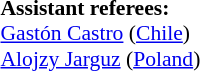<table width=50% style="font-size: 90%">
<tr>
<td><br><strong>Assistant referees:</strong>
<br><a href='#'>Gastón Castro</a> (<a href='#'>Chile</a>)
<br><a href='#'>Alojzy Jarguz</a> (<a href='#'>Poland</a>)</td>
</tr>
</table>
